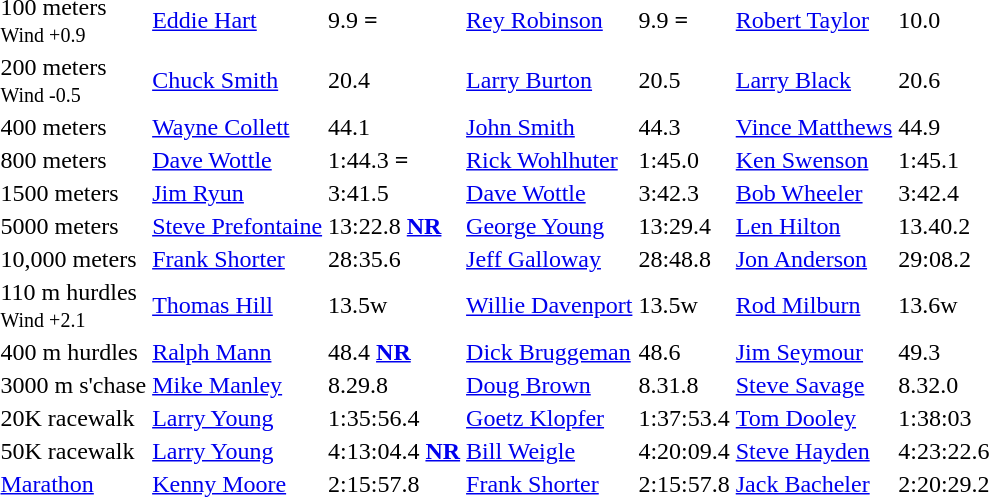<table>
<tr>
<td>100 meters  <br><small>Wind +0.9</small></td>
<td><a href='#'>Eddie Hart</a></td>
<td>9.9 <strong>=</strong></td>
<td><a href='#'>Rey Robinson</a></td>
<td>9.9  <strong>=</strong></td>
<td><a href='#'>Robert Taylor</a></td>
<td>10.0</td>
</tr>
<tr>
<td>200 meters  <br><small>Wind -0.5</small></td>
<td><a href='#'>Chuck Smith</a></td>
<td>20.4</td>
<td><a href='#'>Larry Burton</a></td>
<td>20.5</td>
<td><a href='#'>Larry Black</a></td>
<td>20.6</td>
</tr>
<tr>
<td>400 meters</td>
<td><a href='#'>Wayne Collett</a></td>
<td>44.1</td>
<td><a href='#'>John Smith</a></td>
<td>44.3</td>
<td><a href='#'>Vince Matthews</a></td>
<td>44.9</td>
</tr>
<tr>
<td>800 meters</td>
<td><a href='#'>Dave Wottle</a></td>
<td>1:44.3 <strong>=</strong></td>
<td><a href='#'>Rick Wohlhuter</a></td>
<td>1:45.0</td>
<td><a href='#'>Ken Swenson</a></td>
<td>1:45.1</td>
</tr>
<tr>
<td>1500 meters</td>
<td><a href='#'>Jim Ryun</a></td>
<td>3:41.5</td>
<td><a href='#'>Dave Wottle</a></td>
<td>3:42.3</td>
<td><a href='#'>Bob Wheeler</a></td>
<td>3:42.4</td>
</tr>
<tr>
<td>5000 meters</td>
<td><a href='#'>Steve Prefontaine</a></td>
<td>13:22.8 <strong><a href='#'>NR</a></strong></td>
<td><a href='#'>George Young</a></td>
<td>13:29.4</td>
<td><a href='#'>Len Hilton</a></td>
<td>13.40.2</td>
</tr>
<tr>
<td>10,000 meters</td>
<td><a href='#'>Frank Shorter</a></td>
<td>28:35.6</td>
<td><a href='#'>Jeff Galloway</a></td>
<td>28:48.8</td>
<td><a href='#'>Jon Anderson</a></td>
<td>29:08.2</td>
</tr>
<tr>
<td>110 m  hurdles  <br><small>Wind +2.1</small></td>
<td><a href='#'>Thomas Hill</a></td>
<td>13.5w</td>
<td><a href='#'>Willie Davenport</a></td>
<td>13.5w</td>
<td><a href='#'>Rod Milburn</a></td>
<td>13.6w</td>
</tr>
<tr>
<td>400 m hurdles</td>
<td><a href='#'>Ralph Mann</a></td>
<td>48.4  <strong><a href='#'>NR</a></strong></td>
<td><a href='#'>Dick Bruggeman</a></td>
<td>48.6</td>
<td><a href='#'>Jim Seymour</a></td>
<td>49.3</td>
</tr>
<tr>
<td>3000 m s'chase</td>
<td><a href='#'>Mike Manley</a></td>
<td>8.29.8</td>
<td><a href='#'>Doug Brown</a></td>
<td>8.31.8</td>
<td><a href='#'>Steve Savage</a></td>
<td>8.32.0</td>
</tr>
<tr>
<td>20K racewalk</td>
<td><a href='#'>Larry Young</a></td>
<td>1:35:56.4</td>
<td><a href='#'>Goetz Klopfer</a></td>
<td>1:37:53.4</td>
<td><a href='#'>Tom Dooley</a></td>
<td>1:38:03</td>
</tr>
<tr>
<td>50K racewalk</td>
<td><a href='#'>Larry Young</a></td>
<td>4:13:04.4 <strong><a href='#'>NR</a></strong></td>
<td><a href='#'>Bill Weigle</a></td>
<td>4:20:09.4</td>
<td><a href='#'>Steve Hayden</a></td>
<td>4:23:22.6</td>
</tr>
<tr>
<td><a href='#'>Marathon</a></td>
<td><a href='#'>Kenny Moore</a></td>
<td>2:15:57.8</td>
<td><a href='#'>Frank Shorter</a></td>
<td>2:15:57.8</td>
<td><a href='#'>Jack Bacheler</a></td>
<td>2:20:29.2</td>
</tr>
</table>
